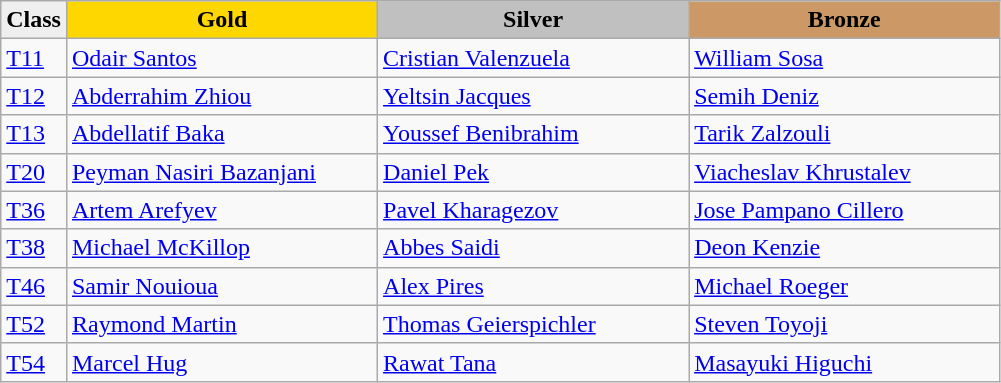<table class="wikitable" style="text-align:left">
<tr align="center">
<td bgcolor=efefef><strong>Class</strong></td>
<td width=200 bgcolor=gold><strong>Gold</strong></td>
<td width=200 bgcolor=silver><strong>Silver</strong></td>
<td width=200 bgcolor=CC9966><strong>Bronze</strong></td>
</tr>
<tr>
<td><a href='#'>T11</a></td>
<td><a href='#'>Odair Santos</a><br></td>
<td><a href='#'>Cristian Valenzuela</a><br></td>
<td><a href='#'>William Sosa</a><br></td>
</tr>
<tr>
<td><a href='#'>T12</a></td>
<td><a href='#'>Abderrahim Zhiou</a><br></td>
<td><a href='#'>Yeltsin Jacques</a><br></td>
<td><a href='#'>Semih Deniz</a><br></td>
</tr>
<tr>
<td><a href='#'>T13</a></td>
<td><a href='#'>Abdellatif Baka</a><br></td>
<td><a href='#'>Youssef Benibrahim</a><br></td>
<td><a href='#'>Tarik Zalzouli</a><br></td>
</tr>
<tr>
<td><a href='#'>T20</a></td>
<td><a href='#'>Peyman Nasiri Bazanjani</a><br></td>
<td><a href='#'>Daniel Pek</a><br></td>
<td><a href='#'>Viacheslav Khrustalev</a><br></td>
</tr>
<tr>
<td><a href='#'>T36</a></td>
<td><a href='#'>Artem Arefyev</a><br></td>
<td><a href='#'>Pavel Kharagezov</a><br></td>
<td><a href='#'>Jose Pampano Cillero</a><br></td>
</tr>
<tr>
<td><a href='#'>T38</a></td>
<td><a href='#'>Michael McKillop</a><br></td>
<td><a href='#'>Abbes Saidi</a><br></td>
<td><a href='#'>Deon Kenzie</a><br></td>
</tr>
<tr>
<td><a href='#'>T46</a></td>
<td><a href='#'>Samir Nouioua</a><br></td>
<td><a href='#'>Alex Pires</a><br></td>
<td><a href='#'>Michael Roeger</a><br></td>
</tr>
<tr>
<td><a href='#'>T52</a></td>
<td><a href='#'>Raymond Martin</a><br></td>
<td><a href='#'>Thomas Geierspichler</a><br></td>
<td><a href='#'>Steven Toyoji</a><br></td>
</tr>
<tr>
<td><a href='#'>T54</a></td>
<td><a href='#'>Marcel Hug</a><br></td>
<td><a href='#'>Rawat Tana</a><br></td>
<td><a href='#'>Masayuki Higuchi</a><br></td>
</tr>
</table>
